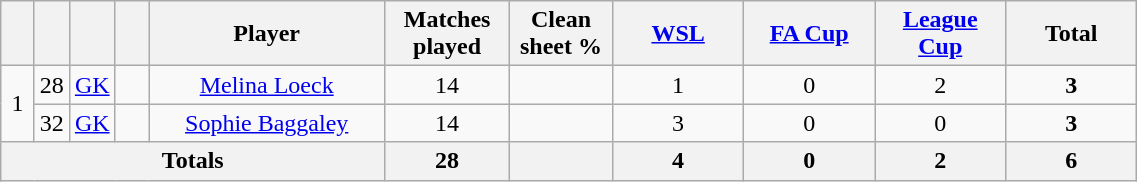<table class="wikitable sortable" style="text-align:center; width:60%;">
<tr>
<th width=15></th>
<th width=15></th>
<th width=15></th>
<th width=15></th>
<th scope="col" style="width:150px">Player</th>
<th>Matches played</th>
<th>Clean sheet %</th>
<th width=80><a href='#'>WSL</a></th>
<th width=80><a href='#'>FA Cup</a></th>
<th width=80><a href='#'>League Cup</a></th>
<th width=80>Total</th>
</tr>
<tr>
<td rowspan=2>1</td>
<td>28</td>
<td><a href='#'>GK</a></td>
<td></td>
<td><a href='#'>Melina Loeck</a></td>
<td>14</td>
<td></td>
<td>1</td>
<td>0</td>
<td>2</td>
<td><strong>3</strong></td>
</tr>
<tr>
<td>32</td>
<td><a href='#'>GK</a></td>
<td></td>
<td><a href='#'>Sophie Baggaley</a></td>
<td>14</td>
<td></td>
<td>3</td>
<td>0</td>
<td>0</td>
<td><strong>3</strong></td>
</tr>
<tr>
<th colspan="5">Totals</th>
<th>28</th>
<th></th>
<th>4</th>
<th>0</th>
<th>2</th>
<th>6</th>
</tr>
</table>
